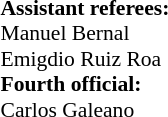<table width=50% style="font-size: 90%">
<tr>
<td><br><strong>Assistant referees:</strong>
<br> Manuel Bernal
<br> Emigdio Ruiz Roa
<br><strong>Fourth official:</strong>
<br> Carlos Galeano</td>
</tr>
</table>
